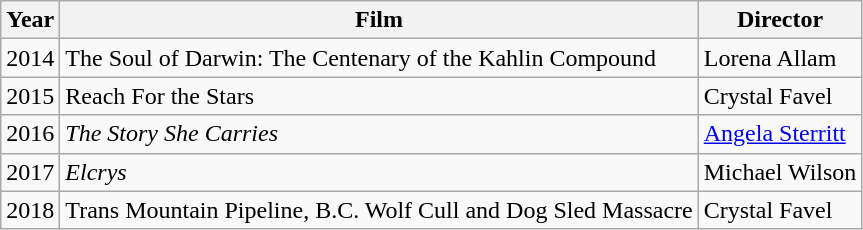<table class="wikitable">
<tr>
<th>Year</th>
<th>Film</th>
<th>Director</th>
</tr>
<tr>
<td>2014</td>
<td>The Soul of Darwin: The Centenary of the Kahlin Compound</td>
<td>Lorena Allam</td>
</tr>
<tr>
<td>2015</td>
<td>Reach For the Stars</td>
<td>Crystal Favel</td>
</tr>
<tr>
<td>2016</td>
<td><em>The Story She Carries</em></td>
<td><a href='#'>Angela Sterritt</a></td>
</tr>
<tr>
<td>2017</td>
<td><em>Elcrys</em></td>
<td>Michael Wilson</td>
</tr>
<tr>
<td>2018</td>
<td>Trans Mountain Pipeline, B.C. Wolf Cull and Dog Sled Massacre</td>
<td>Crystal Favel</td>
</tr>
</table>
